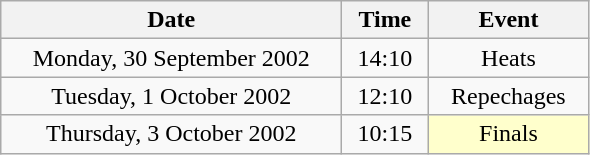<table class = "wikitable" style="text-align:center;">
<tr>
<th width=220>Date</th>
<th width=50>Time</th>
<th width=100>Event</th>
</tr>
<tr>
<td>Monday, 30 September 2002</td>
<td>14:10</td>
<td>Heats</td>
</tr>
<tr>
<td>Tuesday, 1 October 2002</td>
<td>12:10</td>
<td>Repechages</td>
</tr>
<tr>
<td>Thursday, 3 October 2002</td>
<td>10:15</td>
<td bgcolor=ffffcc>Finals</td>
</tr>
</table>
